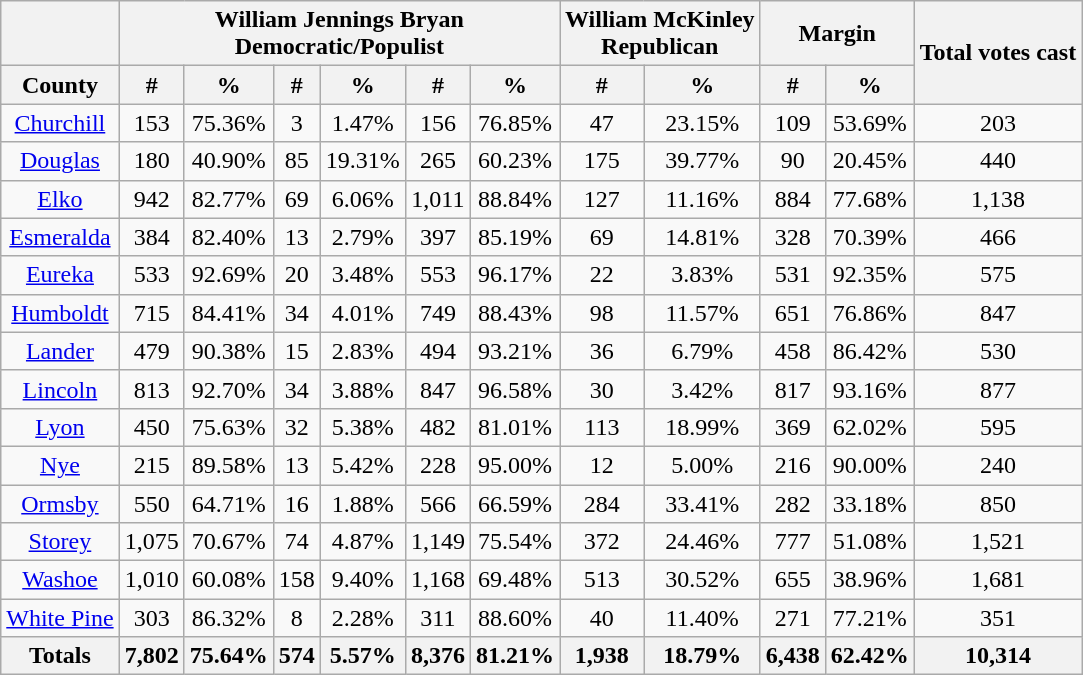<table class="wikitable sortable" style="text-align:center">
<tr>
<th colspan="1"></th>
<th style="text-align:center;" colspan="6">William Jennings Bryan<br>Democratic/Populist</th>
<th style="text-align:center;" colspan="2">William McKinley<br>Republican</th>
<th style="text-align:center;" colspan="2">Margin</th>
<th style="text-align:center;" rowspan="2">Total votes cast</th>
</tr>
<tr>
<th align=center>County</th>
<th style="text-align:center;" data-sort-type="number">#</th>
<th style="text-align:center;" data-sort-type="number">%</th>
<th style="text-align:center;" data-sort-type="number">#</th>
<th style="text-align:center;" data-sort-type="number">%</th>
<th style="text-align:center;" data-sort-type="number">#</th>
<th style="text-align:center;" data-sort-type="number">%</th>
<th style="text-align:center;" data-sort-type="number">#</th>
<th style="text-align:center;" data-sort-type="number">%</th>
<th style="text-align:center;" data-sort-type="number">#</th>
<th style="text-align:center;" data-sort-type="number">%</th>
</tr>
<tr style="text-align:center;">
<td><a href='#'>Churchill</a></td>
<td>153</td>
<td>75.36%</td>
<td>3</td>
<td>1.47%</td>
<td>156</td>
<td>76.85%</td>
<td>47</td>
<td>23.15%</td>
<td>109</td>
<td>53.69%</td>
<td>203</td>
</tr>
<tr style="text-align:center;">
<td><a href='#'>Douglas</a></td>
<td>180</td>
<td>40.90%</td>
<td>85</td>
<td>19.31%</td>
<td>265</td>
<td>60.23%</td>
<td>175</td>
<td>39.77%</td>
<td>90</td>
<td>20.45%</td>
<td>440</td>
</tr>
<tr style="text-align:center;">
<td><a href='#'>Elko</a></td>
<td>942</td>
<td>82.77%</td>
<td>69</td>
<td>6.06%</td>
<td>1,011</td>
<td>88.84%</td>
<td>127</td>
<td>11.16%</td>
<td>884</td>
<td>77.68%</td>
<td>1,138</td>
</tr>
<tr style="text-align:center;">
<td><a href='#'>Esmeralda</a></td>
<td>384</td>
<td>82.40%</td>
<td>13</td>
<td>2.79%</td>
<td>397</td>
<td>85.19%</td>
<td>69</td>
<td>14.81%</td>
<td>328</td>
<td>70.39%</td>
<td>466</td>
</tr>
<tr style="text-align:center;">
<td><a href='#'>Eureka</a></td>
<td>533</td>
<td>92.69%</td>
<td>20</td>
<td>3.48%</td>
<td>553</td>
<td>96.17%</td>
<td>22</td>
<td>3.83%</td>
<td>531</td>
<td>92.35%</td>
<td>575</td>
</tr>
<tr style="text-align:center;">
<td><a href='#'>Humboldt</a></td>
<td>715</td>
<td>84.41%</td>
<td>34</td>
<td>4.01%</td>
<td>749</td>
<td>88.43%</td>
<td>98</td>
<td>11.57%</td>
<td>651</td>
<td>76.86%</td>
<td>847</td>
</tr>
<tr style="text-align:center;">
<td><a href='#'>Lander</a></td>
<td>479</td>
<td>90.38%</td>
<td>15</td>
<td>2.83%</td>
<td>494</td>
<td>93.21%</td>
<td>36</td>
<td>6.79%</td>
<td>458</td>
<td>86.42%</td>
<td>530</td>
</tr>
<tr style="text-align:center;">
<td><a href='#'>Lincoln</a></td>
<td>813</td>
<td>92.70%</td>
<td>34</td>
<td>3.88%</td>
<td>847</td>
<td>96.58%</td>
<td>30</td>
<td>3.42%</td>
<td>817</td>
<td>93.16%</td>
<td>877</td>
</tr>
<tr style="text-align:center;">
<td><a href='#'>Lyon</a></td>
<td>450</td>
<td>75.63%</td>
<td>32</td>
<td>5.38%</td>
<td>482</td>
<td>81.01%</td>
<td>113</td>
<td>18.99%</td>
<td>369</td>
<td>62.02%</td>
<td>595</td>
</tr>
<tr style="text-align:center;">
<td><a href='#'>Nye</a></td>
<td>215</td>
<td>89.58%</td>
<td>13</td>
<td>5.42%</td>
<td>228</td>
<td>95.00%</td>
<td>12</td>
<td>5.00%</td>
<td>216</td>
<td>90.00%</td>
<td>240</td>
</tr>
<tr style="text-align:center;">
<td><a href='#'>Ormsby</a></td>
<td>550</td>
<td>64.71%</td>
<td>16</td>
<td>1.88%</td>
<td>566</td>
<td>66.59%</td>
<td>284</td>
<td>33.41%</td>
<td>282</td>
<td>33.18%</td>
<td>850</td>
</tr>
<tr style="text-align:center;">
<td><a href='#'>Storey</a></td>
<td>1,075</td>
<td>70.67%</td>
<td>74</td>
<td>4.87%</td>
<td>1,149</td>
<td>75.54%</td>
<td>372</td>
<td>24.46%</td>
<td>777</td>
<td>51.08%</td>
<td>1,521</td>
</tr>
<tr style="text-align:center;">
<td><a href='#'>Washoe</a></td>
<td>1,010</td>
<td>60.08%</td>
<td>158</td>
<td>9.40%</td>
<td>1,168</td>
<td>69.48%</td>
<td>513</td>
<td>30.52%</td>
<td>655</td>
<td>38.96%</td>
<td>1,681</td>
</tr>
<tr style="text-align:center;">
<td><a href='#'>White Pine</a></td>
<td>303</td>
<td>86.32%</td>
<td>8</td>
<td>2.28%</td>
<td>311</td>
<td>88.60%</td>
<td>40</td>
<td>11.40%</td>
<td>271</td>
<td>77.21%</td>
<td>351</td>
</tr>
<tr style="text-align:center;">
<th>Totals</th>
<th>7,802</th>
<th>75.64%</th>
<th>574</th>
<th>5.57%</th>
<th>8,376</th>
<th>81.21%</th>
<th>1,938</th>
<th>18.79%</th>
<th>6,438</th>
<th>62.42%</th>
<th>10,314</th>
</tr>
</table>
